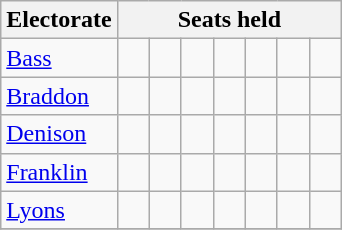<table class="wikitable">
<tr>
<th>Electorate</th>
<th colspan=7>Seats held</th>
</tr>
<tr>
<td><a href='#'>Bass</a></td>
<td width=14 > </td>
<td width=14 > </td>
<td width=14 > </td>
<td width=14 > </td>
<td width=14 > </td>
<td width=14 > </td>
<td width=14 > </td>
</tr>
<tr>
<td><a href='#'>Braddon</a></td>
<td> </td>
<td> </td>
<td> </td>
<td> </td>
<td> </td>
<td> </td>
<td> </td>
</tr>
<tr>
<td><a href='#'>Denison</a></td>
<td> </td>
<td> </td>
<td> </td>
<td> </td>
<td> </td>
<td> </td>
<td> </td>
</tr>
<tr>
<td><a href='#'>Franklin</a></td>
<td> </td>
<td> </td>
<td> </td>
<td> </td>
<td> </td>
<td> </td>
<td> </td>
</tr>
<tr>
<td><a href='#'>Lyons</a></td>
<td> </td>
<td> </td>
<td> </td>
<td> </td>
<td> </td>
<td> </td>
<td> </td>
</tr>
<tr>
</tr>
</table>
